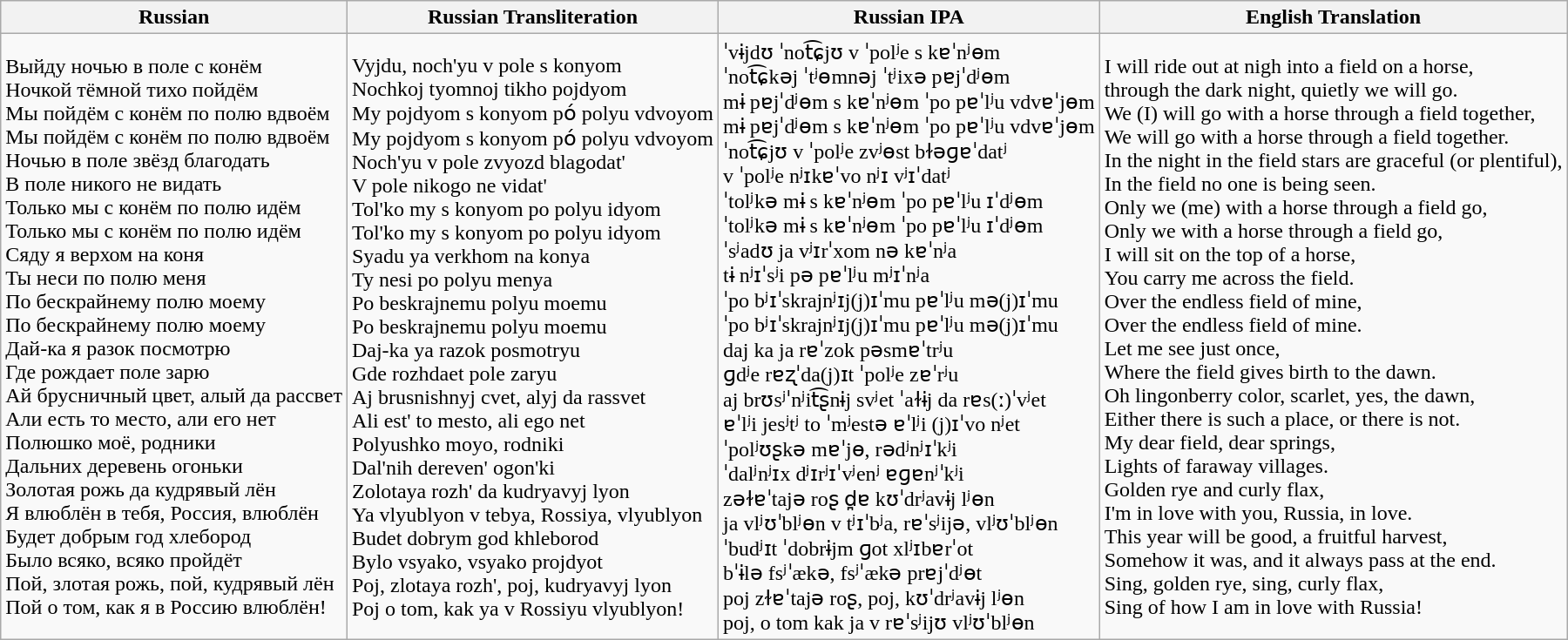<table class="wikitable">
<tr>
<th>Russian</th>
<th>Russian Transliteration</th>
<th>Russian IPA</th>
<th>English Translation</th>
</tr>
<tr>
<td>Выйду ночью в поле с конём<br>Ночкой тёмной тихо пойдём<br>Мы пойдём с конём по полю вдвоём<br>Мы пойдём с конём по полю вдвоём<br>Ночью в поле звёзд благодать<br>В поле никого не видать<br>Только мы с конём по полю идём<br>Только мы с конём по пoлю идём<br>Сяду я верхом на коня<br>Ты неси по полю меня<br>По бескрайнему полю моему<br>По бескрайнему полю моему<br>Дай-ка я разок посмотрю<br>Где рождает поле зарю<br>Ай брусничный цвет, алый да рассвет<br>Али есть то место, али его нет<br>Полюшко моё, родники<br>Дальних деревень огоньки<br>Золотая рожь да кудрявый лён<br>Я влюблён в тебя, Россия, влюблён<br>Будет добрым год хлебород<br>Было всяко, всяко пройдёт<br>Пой, злотая рожь, пой, кудрявый лён<br>Пой о том, как я в Россию влюблён!</td>
<td>Vyjdu, noch'yu v pole s konyom<br>Nochkoj tyomnoj tikho pojdyom<br>My pojdyom s konyom pо́ polyu vdvoyom<br>My pojdyom s konyom pо́ polyu vdvoyom<br>Noch'yu v pole zvyozd blagodat'<br>V pole nikogo ne vidat'<br>Tol'ko my s konyom pо polyu idyom<br>Tol'ko my s konyom pо polyu idyom<br>Syadu ya verkhom na konya<br>Ty nesi po polyu menya<br>Po beskrajnemu polyu moemu<br>Po beskrajnemu polyu moemu<br>Daj-ka ya razok posmotryu<br>Gde rozhdaet pole zaryu<br>Aj brusnishnyj cvet, alyj da rassvet<br>Ali est' to mesto, ali ego net<br>Polyushko moyo, rodniki<br>Dal'nih dereven' ogon'ki<br>Zolotaya rozh' da kudryavyj lyon<br>Ya vlyublyon v tebya, Rossiya, vlyublyon<br>Budet dobrym god khleborod<br>Bylo vsyako, vsyako projdyot<br>Poj, zlotaya rozh', poj, kudryavyj lyon<br>Poj o tom, kak ya v Rossiyu vlyublyon!</td>
<td>ˈvɨjdʊ ˈnot͡ɕjʊ v ˈpolʲe s kɐˈnʲɵm<br>ˈnot͡ɕkəj ˈtʲɵmnəj ˈtʲixə pɐjˈdʲɵm<br>mɨ pɐjˈdʲɵm s kɐˈnʲɵm ˈpo pɐˈlʲu vdvɐˈjɵm<br>mɨ pɐjˈdʲɵm s kɐˈnʲɵm ˈpo pɐˈlʲu vdvɐˈjɵm<br>ˈnot͡ɕjʊ v ˈpolʲe zvʲɵst bɫəɡɐˈdatʲ<br>v ˈpolʲe nʲɪkɐˈvo nʲɪ vʲɪˈdatʲ<br>ˈtolʲkə mɨ s kɐˈnʲɵm ˈpo pɐˈlʲu ɪˈdʲɵm<br>ˈtolʲkə mɨ s kɐˈnʲɵm ˈpo pɐˈlʲu ɪˈdʲɵm<br>ˈsʲadʊ ja vʲɪrˈxom nə kɐˈnʲa<br>tɨ nʲɪˈsʲi pə pɐˈlʲu mʲɪˈnʲa<br>ˈpo bʲɪˈskrajnʲɪj(j)ɪˈmu pɐˈlʲu mə(j)ɪˈmu<br>ˈpo bʲɪˈskrajnʲɪj(j)ɪˈmu pɐˈlʲu mə(j)ɪˈmu<br>daj ka ja rɐˈzok pəsmɐˈtrʲu<br>ɡdʲe rɐʐˈda(j)ɪt ˈpolʲe zɐˈrʲu<br>aj brʊsʲˈnʲit͡ʂnɨj svʲet ˈaɫɨj da rɐs(ː)ˈvʲet<br>ɐˈlʲi jesʲtʲ to ˈmʲestə ɐˈlʲi (j)ɪˈvo nʲet<br>ˈpolʲʊʂkə mɐˈjɵ, rədʲnʲɪˈkʲi<br>ˈdalʲnʲɪx dʲɪrʲɪˈvʲenʲ ɐɡɐnʲˈkʲi<br>zəɫɐˈtajə roʂ d̪ɐ kʊˈdrʲavɨj lʲɵn<br>ja vlʲʊˈblʲɵn v tʲɪˈbʲa, rɐˈsʲijə, vlʲʊˈblʲɵn<br>ˈbudʲɪt ˈdobrɨjm ɡot xlʲɪbɐrˈot<br>bˈɨlə fsʲˈækə, fsʲˈækə prɐjˈdʲɵt<br>poj zɫɐˈtajə roʂ, poj, kʊˈdrʲavɨj lʲɵn<br>poj, o tom kak ja v rɐˈsʲijʊ vlʲʊˈblʲɵn</td>
<td>I will ride out at nigh into a field on a horse,<br>through the dark night, quietly we will go.<br>We (I) will go with a horse through a field together,<br>We will go with a horse through a field together.<br>In the night in the field stars are graceful (or plentiful),<br>In the field no one is being seen.<br>Only we (me) with a horse through a field go,<br>Only we with a horse through a field go,<br>I will sit on the top of a horse,<br>You carry me across the field.<br>Over the endless field of mine,<br>Over the endless field of mine.<br>Let me see just once,<br>Where the field gives birth to the dawn.<br>Oh lingonberry color, scarlet, yes, the dawn,<br>Either there is such a place, or there is not.<br>My dear field, dear springs,<br>Lights of faraway villages.<br>Golden rye and curly flax,<br>I'm in love with you, Russia, in love.<br>This year will be good, a fruitful harvest,<br>Somehow it was, and it always pass at the end.<br>Sing, golden rye, sing, curly flax,<br>Sing of how I am in love with Russia!</td>
</tr>
</table>
